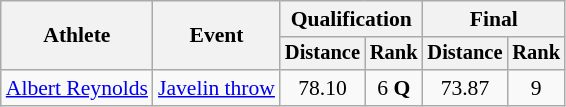<table class="wikitable" style="font-size:90%">
<tr>
<th rowspan=2>Athlete</th>
<th rowspan=2>Event</th>
<th colspan=2>Qualification</th>
<th colspan=2>Final</th>
</tr>
<tr style="font-size:95%">
<th>Distance</th>
<th>Rank</th>
<th>Distance</th>
<th>Rank</th>
</tr>
<tr align=center>
<td align=left><a href='#'>Albert Reynolds</a></td>
<td align=left><a href='#'>Javelin throw</a></td>
<td>78.10</td>
<td>6 <strong>Q</strong></td>
<td>73.87</td>
<td>9</td>
</tr>
</table>
